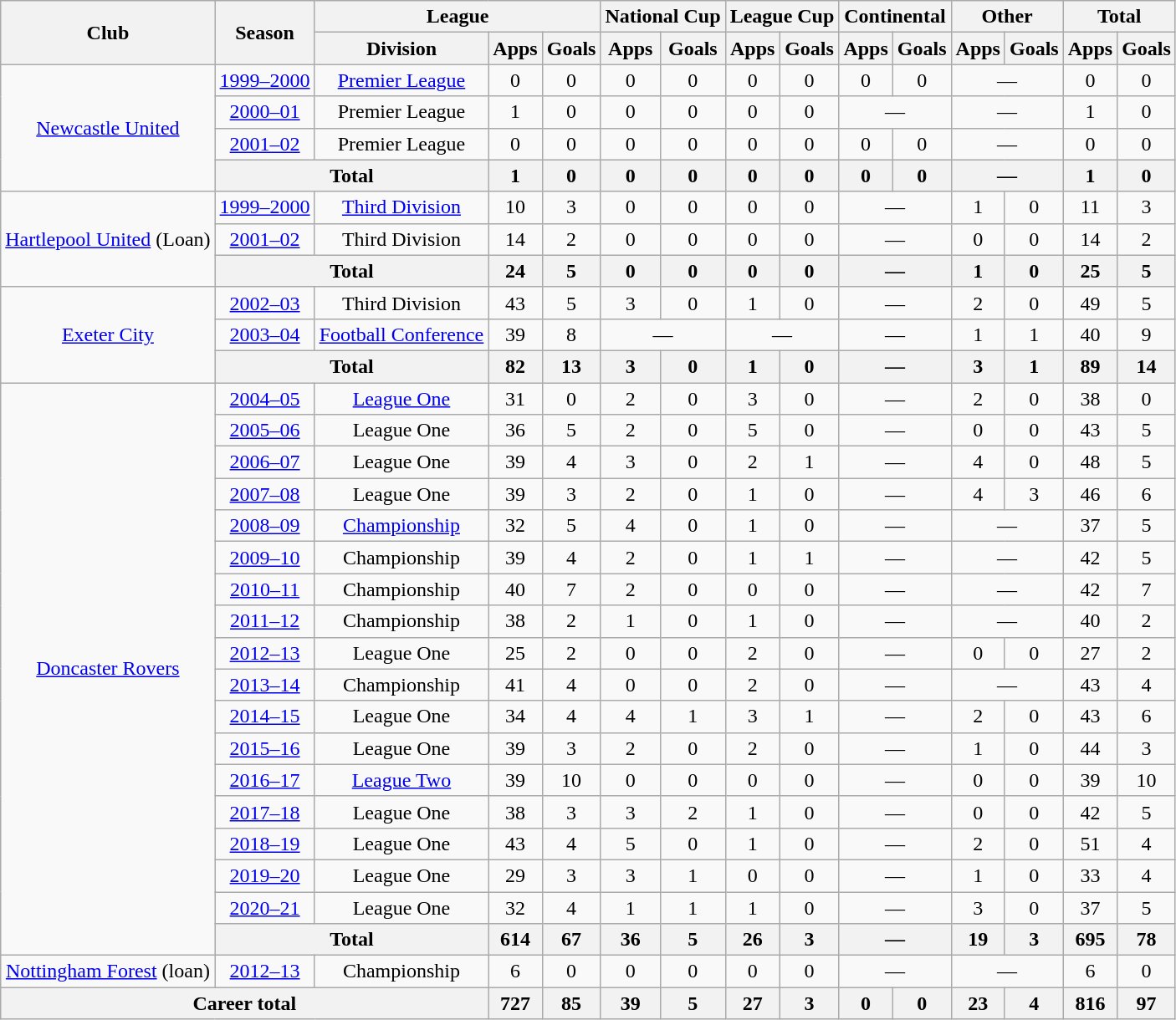<table class="wikitable" style="text-align:center">
<tr>
<th rowspan="2">Club</th>
<th rowspan="2">Season</th>
<th colspan="3">League</th>
<th colspan="2">National Cup</th>
<th colspan="2">League Cup</th>
<th colspan="2">Continental</th>
<th colspan="2">Other</th>
<th colspan="2">Total</th>
</tr>
<tr>
<th>Division</th>
<th>Apps</th>
<th>Goals</th>
<th>Apps</th>
<th>Goals</th>
<th>Apps</th>
<th>Goals</th>
<th>Apps</th>
<th>Goals</th>
<th>Apps</th>
<th>Goals</th>
<th>Apps</th>
<th>Goals</th>
</tr>
<tr>
<td rowspan="4"><a href='#'>Newcastle United</a></td>
<td><a href='#'>1999–2000</a></td>
<td><a href='#'>Premier League</a></td>
<td>0</td>
<td>0</td>
<td>0</td>
<td>0</td>
<td>0</td>
<td>0</td>
<td>0</td>
<td>0</td>
<td colspan="2">—</td>
<td>0</td>
<td>0</td>
</tr>
<tr>
<td><a href='#'>2000–01</a></td>
<td>Premier League</td>
<td>1</td>
<td>0</td>
<td>0</td>
<td>0</td>
<td>0</td>
<td>0</td>
<td colspan="2">—</td>
<td colspan="2">—</td>
<td>1</td>
<td>0</td>
</tr>
<tr>
<td><a href='#'>2001–02</a></td>
<td>Premier League</td>
<td>0</td>
<td>0</td>
<td>0</td>
<td>0</td>
<td>0</td>
<td>0</td>
<td>0</td>
<td>0</td>
<td colspan="2">—</td>
<td>0</td>
<td>0</td>
</tr>
<tr>
<th colspan="2">Total</th>
<th>1</th>
<th>0</th>
<th>0</th>
<th>0</th>
<th>0</th>
<th>0</th>
<th>0</th>
<th>0</th>
<th colspan="2">—</th>
<th>1</th>
<th>0</th>
</tr>
<tr>
<td rowspan="3"><a href='#'>Hartlepool United</a> (Loan)</td>
<td><a href='#'>1999–2000</a></td>
<td><a href='#'>Third Division</a></td>
<td>10</td>
<td>3</td>
<td>0</td>
<td>0</td>
<td>0</td>
<td>0</td>
<td colspan="2">—</td>
<td>1</td>
<td>0</td>
<td>11</td>
<td>3</td>
</tr>
<tr>
<td><a href='#'>2001–02</a></td>
<td>Third Division</td>
<td>14</td>
<td>2</td>
<td>0</td>
<td>0</td>
<td>0</td>
<td>0</td>
<td colspan="2">—</td>
<td>0</td>
<td>0</td>
<td>14</td>
<td>2</td>
</tr>
<tr>
<th colspan="2">Total</th>
<th>24</th>
<th>5</th>
<th>0</th>
<th>0</th>
<th>0</th>
<th>0</th>
<th colspan="2">—</th>
<th>1</th>
<th>0</th>
<th>25</th>
<th>5</th>
</tr>
<tr>
<td rowspan="3"><a href='#'>Exeter City</a></td>
<td><a href='#'>2002–03</a></td>
<td>Third Division</td>
<td>43</td>
<td>5</td>
<td>3</td>
<td>0</td>
<td>1</td>
<td>0</td>
<td colspan="2">—</td>
<td>2</td>
<td>0</td>
<td>49</td>
<td>5</td>
</tr>
<tr>
<td><a href='#'>2003–04</a></td>
<td><a href='#'>Football Conference</a></td>
<td>39</td>
<td>8</td>
<td colspan="2">—</td>
<td colspan="2">—</td>
<td colspan="2">—</td>
<td>1</td>
<td>1</td>
<td>40</td>
<td>9</td>
</tr>
<tr>
<th colspan="2">Total</th>
<th>82</th>
<th>13</th>
<th>3</th>
<th>0</th>
<th>1</th>
<th>0</th>
<th colspan="2">—</th>
<th>3</th>
<th>1</th>
<th>89</th>
<th>14</th>
</tr>
<tr>
<td rowspan="18"><a href='#'>Doncaster Rovers</a></td>
<td><a href='#'>2004–05</a></td>
<td><a href='#'>League One</a></td>
<td>31</td>
<td>0</td>
<td>2</td>
<td>0</td>
<td>3</td>
<td>0</td>
<td colspan="2">—</td>
<td>2</td>
<td>0</td>
<td>38</td>
<td>0</td>
</tr>
<tr>
<td><a href='#'>2005–06</a></td>
<td>League One</td>
<td>36</td>
<td>5</td>
<td>2</td>
<td>0</td>
<td>5</td>
<td>0</td>
<td colspan="2">—</td>
<td>0</td>
<td>0</td>
<td>43</td>
<td>5</td>
</tr>
<tr>
<td><a href='#'>2006–07</a></td>
<td>League One</td>
<td>39</td>
<td>4</td>
<td>3</td>
<td>0</td>
<td>2</td>
<td>1</td>
<td colspan="2">—</td>
<td>4</td>
<td>0</td>
<td>48</td>
<td>5</td>
</tr>
<tr>
<td><a href='#'>2007–08</a></td>
<td>League One</td>
<td>39</td>
<td>3</td>
<td>2</td>
<td>0</td>
<td>1</td>
<td>0</td>
<td colspan="2">—</td>
<td>4</td>
<td>3</td>
<td>46</td>
<td>6</td>
</tr>
<tr>
<td><a href='#'>2008–09</a></td>
<td><a href='#'>Championship</a></td>
<td>32</td>
<td>5</td>
<td>4</td>
<td>0</td>
<td>1</td>
<td>0</td>
<td colspan="2">—</td>
<td colspan="2">—</td>
<td>37</td>
<td>5</td>
</tr>
<tr>
<td><a href='#'>2009–10</a></td>
<td>Championship</td>
<td>39</td>
<td>4</td>
<td>2</td>
<td>0</td>
<td>1</td>
<td>1</td>
<td colspan="2">—</td>
<td colspan="2">—</td>
<td>42</td>
<td>5</td>
</tr>
<tr>
<td><a href='#'>2010–11</a></td>
<td>Championship</td>
<td>40</td>
<td>7</td>
<td>2</td>
<td>0</td>
<td>0</td>
<td>0</td>
<td colspan="2">—</td>
<td colspan="2">—</td>
<td>42</td>
<td>7</td>
</tr>
<tr>
<td><a href='#'>2011–12</a></td>
<td>Championship</td>
<td>38</td>
<td>2</td>
<td>1</td>
<td>0</td>
<td>1</td>
<td>0</td>
<td colspan="2">—</td>
<td colspan="2">—</td>
<td>40</td>
<td>2</td>
</tr>
<tr>
<td><a href='#'>2012–13</a></td>
<td>League One</td>
<td>25</td>
<td>2</td>
<td>0</td>
<td>0</td>
<td>2</td>
<td>0</td>
<td colspan="2">—</td>
<td>0</td>
<td>0</td>
<td>27</td>
<td>2</td>
</tr>
<tr>
<td><a href='#'>2013–14</a></td>
<td>Championship</td>
<td>41</td>
<td>4</td>
<td>0</td>
<td>0</td>
<td>2</td>
<td>0</td>
<td colspan="2">—</td>
<td colspan="2">—</td>
<td>43</td>
<td>4</td>
</tr>
<tr>
<td><a href='#'>2014–15</a></td>
<td>League One</td>
<td>34</td>
<td>4</td>
<td>4</td>
<td>1</td>
<td>3</td>
<td>1</td>
<td colspan="2">—</td>
<td>2</td>
<td>0</td>
<td>43</td>
<td>6</td>
</tr>
<tr>
<td><a href='#'>2015–16</a></td>
<td>League One</td>
<td>39</td>
<td>3</td>
<td>2</td>
<td>0</td>
<td>2</td>
<td>0</td>
<td colspan="2">—</td>
<td>1</td>
<td>0</td>
<td>44</td>
<td>3</td>
</tr>
<tr>
<td><a href='#'>2016–17</a></td>
<td><a href='#'>League Two</a></td>
<td>39</td>
<td>10</td>
<td>0</td>
<td>0</td>
<td>0</td>
<td>0</td>
<td colspan="2">—</td>
<td>0</td>
<td>0</td>
<td>39</td>
<td>10</td>
</tr>
<tr>
<td><a href='#'>2017–18</a></td>
<td>League One</td>
<td>38</td>
<td>3</td>
<td>3</td>
<td>2</td>
<td>1</td>
<td>0</td>
<td colspan="2">—</td>
<td>0</td>
<td>0</td>
<td>42</td>
<td>5</td>
</tr>
<tr>
<td><a href='#'>2018–19</a></td>
<td>League One</td>
<td>43</td>
<td>4</td>
<td>5</td>
<td>0</td>
<td>1</td>
<td>0</td>
<td colspan="2">—</td>
<td>2</td>
<td>0</td>
<td>51</td>
<td>4</td>
</tr>
<tr>
<td><a href='#'>2019–20</a></td>
<td>League One</td>
<td>29</td>
<td>3</td>
<td>3</td>
<td>1</td>
<td>0</td>
<td>0</td>
<td colspan="2">—</td>
<td>1</td>
<td>0</td>
<td>33</td>
<td>4</td>
</tr>
<tr>
<td><a href='#'>2020–21</a></td>
<td>League One</td>
<td>32</td>
<td>4</td>
<td>1</td>
<td>1</td>
<td>1</td>
<td>0</td>
<td colspan="2">—</td>
<td>3</td>
<td>0</td>
<td>37</td>
<td>5</td>
</tr>
<tr>
<th colspan="2">Total</th>
<th>614</th>
<th>67</th>
<th>36</th>
<th>5</th>
<th>26</th>
<th>3</th>
<th colspan="2">—</th>
<th>19</th>
<th>3</th>
<th>695</th>
<th>78</th>
</tr>
<tr>
<td><a href='#'>Nottingham Forest</a> (loan)</td>
<td><a href='#'>2012–13</a></td>
<td>Championship</td>
<td>6</td>
<td>0</td>
<td>0</td>
<td>0</td>
<td>0</td>
<td>0</td>
<td colspan="2">—</td>
<td colspan="2">—</td>
<td>6</td>
<td>0</td>
</tr>
<tr>
<th colspan="3">Career total</th>
<th>727</th>
<th>85</th>
<th>39</th>
<th>5</th>
<th>27</th>
<th>3</th>
<th>0</th>
<th>0</th>
<th>23</th>
<th>4</th>
<th>816</th>
<th>97</th>
</tr>
</table>
